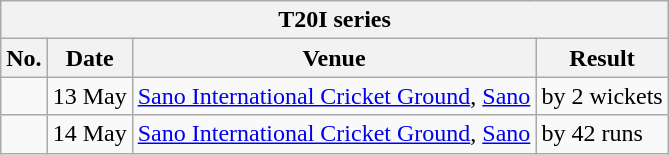<table class="wikitable">
<tr>
<th colspan="5">T20I series</th>
</tr>
<tr>
<th>No.</th>
<th>Date</th>
<th>Venue</th>
<th>Result</th>
</tr>
<tr>
<td></td>
<td>13 May</td>
<td><a href='#'>Sano International Cricket Ground</a>, <a href='#'>Sano</a></td>
<td> by 2 wickets</td>
</tr>
<tr>
<td></td>
<td>14 May</td>
<td><a href='#'>Sano International Cricket Ground</a>, <a href='#'>Sano</a></td>
<td> by 42 runs</td>
</tr>
</table>
